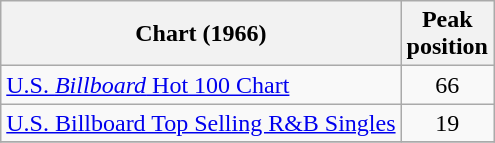<table class="wikitable">
<tr>
<th align="left">Chart (1966)</th>
<th align="center">Peak<br>position</th>
</tr>
<tr>
<td align="left"><a href='#'>U.S. <em>Billboard</em> Hot 100 Chart</a></td>
<td align="center">66</td>
</tr>
<tr>
<td align="left"><a href='#'>U.S. Billboard Top Selling R&B Singles</a></td>
<td align="center">19</td>
</tr>
<tr>
</tr>
</table>
